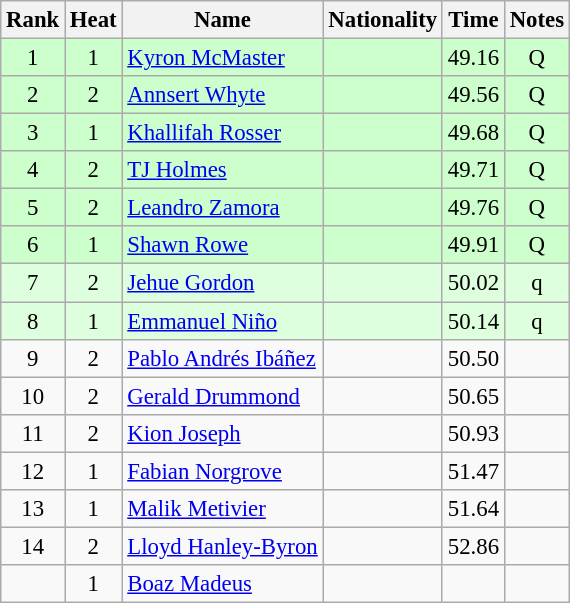<table class="wikitable sortable" style="text-align:center;font-size:95%">
<tr>
<th>Rank</th>
<th>Heat</th>
<th>Name</th>
<th>Nationality</th>
<th>Time</th>
<th>Notes</th>
</tr>
<tr bgcolor=ccffcc>
<td>1</td>
<td>1</td>
<td align=left><a href='#'>Kyron McMaster</a></td>
<td align=left></td>
<td>49.16</td>
<td>Q</td>
</tr>
<tr bgcolor=ccffcc>
<td>2</td>
<td>2</td>
<td align=left><a href='#'>Annsert Whyte</a></td>
<td align=left></td>
<td>49.56</td>
<td>Q</td>
</tr>
<tr bgcolor=ccffcc>
<td>3</td>
<td>1</td>
<td align=left><a href='#'>Khallifah Rosser</a></td>
<td align=left></td>
<td>49.68</td>
<td>Q</td>
</tr>
<tr bgcolor=ccffcc>
<td>4</td>
<td>2</td>
<td align=left><a href='#'>TJ Holmes</a></td>
<td align=left></td>
<td>49.71</td>
<td>Q</td>
</tr>
<tr bgcolor=ccffcc>
<td>5</td>
<td>2</td>
<td align=left><a href='#'>Leandro Zamora</a></td>
<td align=left></td>
<td>49.76</td>
<td>Q</td>
</tr>
<tr bgcolor=ccffcc>
<td>6</td>
<td>1</td>
<td align=left><a href='#'>Shawn Rowe</a></td>
<td align=left></td>
<td>49.91</td>
<td>Q</td>
</tr>
<tr bgcolor=ddffdd>
<td>7</td>
<td>2</td>
<td align=left><a href='#'>Jehue Gordon</a></td>
<td align=left></td>
<td>50.02</td>
<td>q</td>
</tr>
<tr bgcolor=ddffdd>
<td>8</td>
<td>1</td>
<td align=left><a href='#'>Emmanuel Niño</a></td>
<td align=left></td>
<td>50.14</td>
<td>q</td>
</tr>
<tr>
<td>9</td>
<td>2</td>
<td align=left><a href='#'>Pablo Andrés Ibáñez</a></td>
<td align=left></td>
<td>50.50</td>
<td></td>
</tr>
<tr>
<td>10</td>
<td>2</td>
<td align=left><a href='#'>Gerald Drummond</a></td>
<td align=left></td>
<td>50.65</td>
<td></td>
</tr>
<tr>
<td>11</td>
<td>2</td>
<td align=left><a href='#'>Kion Joseph</a></td>
<td align=left></td>
<td>50.93</td>
<td></td>
</tr>
<tr>
<td>12</td>
<td>1</td>
<td align=left><a href='#'>Fabian Norgrove</a></td>
<td align=left></td>
<td>51.47</td>
<td></td>
</tr>
<tr>
<td>13</td>
<td>1</td>
<td align=left><a href='#'>Malik Metivier</a></td>
<td align=left></td>
<td>51.64</td>
<td></td>
</tr>
<tr>
<td>14</td>
<td>2</td>
<td align=left><a href='#'>Lloyd Hanley-Byron</a></td>
<td align=left></td>
<td>52.86</td>
<td></td>
</tr>
<tr>
<td></td>
<td>1</td>
<td align=left><a href='#'>Boaz Madeus</a></td>
<td align=left></td>
<td></td>
<td></td>
</tr>
</table>
